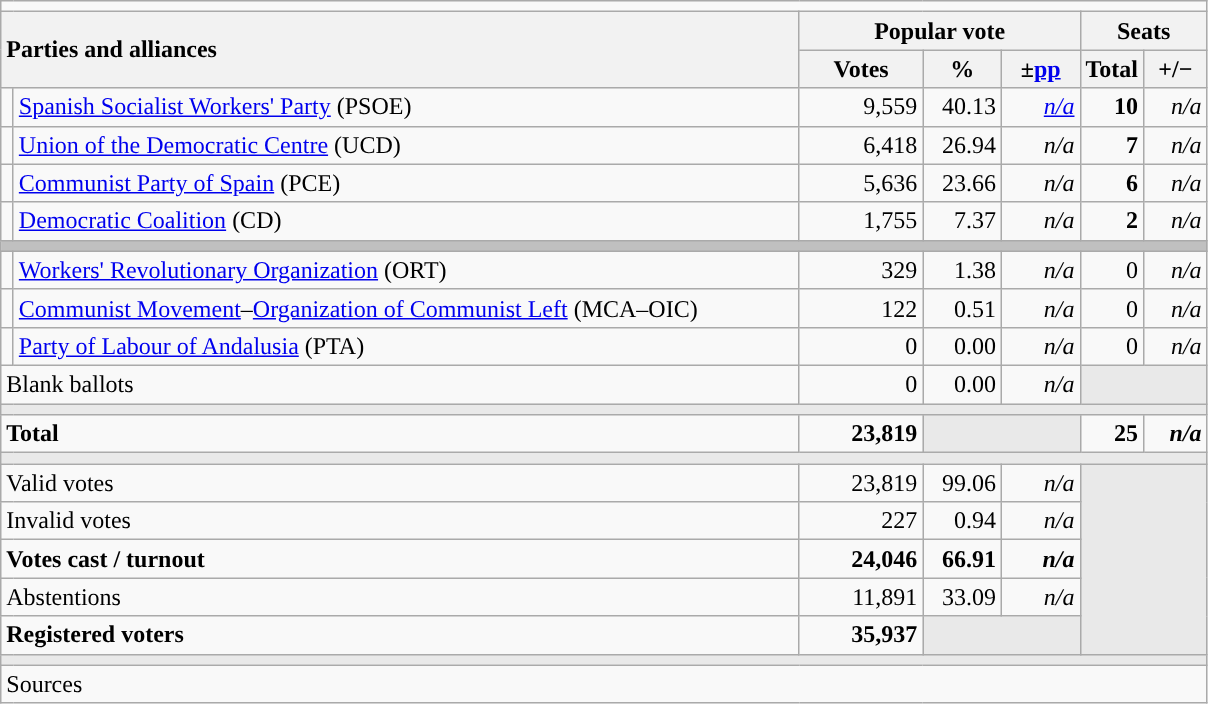<table class="wikitable" style="text-align:right;">
<tr>
<td colspan="7"></td>
</tr>
<tr>
<th style="text-align:left;" rowspan="2" colspan="2" width="525">Parties and alliances</th>
<th colspan="3">Popular vote</th>
<th colspan="2">Seats</th>
</tr>
<tr>
<th width="75">Votes</th>
<th width="45">%</th>
<th width="45">±<a href='#'>pp</a></th>
<th width="35">Total</th>
<th width="35">+/−</th>
</tr>
<tr>
<td width="1" style="color:inherit;background:"></td>
<td align="left"><a href='#'>Spanish Socialist Workers' Party</a> (PSOE)</td>
<td>9,559</td>
<td>40.13</td>
<td><em><a href='#'>n/a</a></em></td>
<td><strong>10</strong></td>
<td><em>n/a</em></td>
</tr>
<tr>
<td style="color:inherit;background:"></td>
<td align="left"><a href='#'>Union of the Democratic Centre</a> (UCD)</td>
<td>6,418</td>
<td>26.94</td>
<td><em>n/a</em></td>
<td><strong>7</strong></td>
<td><em>n/a</em></td>
</tr>
<tr>
<td style="color:inherit;background:"></td>
<td align="left"><a href='#'>Communist Party of Spain</a> (PCE)</td>
<td>5,636</td>
<td>23.66</td>
<td><em>n/a</em></td>
<td><strong>6</strong></td>
<td><em>n/a</em></td>
</tr>
<tr>
<td style="color:inherit;background:"></td>
<td align="left"><a href='#'>Democratic Coalition</a> (CD)</td>
<td>1,755</td>
<td>7.37</td>
<td><em>n/a</em></td>
<td><strong>2</strong></td>
<td><em>n/a</em></td>
</tr>
<tr>
<td colspan="7" bgcolor="#C0C0C0"></td>
</tr>
<tr>
<td style="color:inherit;background:"></td>
<td align="left"><a href='#'>Workers' Revolutionary Organization</a> (ORT)</td>
<td>329</td>
<td>1.38</td>
<td><em>n/a</em></td>
<td>0</td>
<td><em>n/a</em></td>
</tr>
<tr>
<td style="color:inherit;background:"></td>
<td align="left"><a href='#'>Communist Movement</a>–<a href='#'>Organization of Communist Left</a> (MCA–OIC)</td>
<td>122</td>
<td>0.51</td>
<td><em>n/a</em></td>
<td>0</td>
<td><em>n/a</em></td>
</tr>
<tr>
<td style="color:inherit;background:"></td>
<td align="left"><a href='#'>Party of Labour of Andalusia</a> (PTA)</td>
<td>0</td>
<td>0.00</td>
<td><em>n/a</em></td>
<td>0</td>
<td><em>n/a</em></td>
</tr>
<tr>
<td align="left" colspan="2">Blank ballots</td>
<td>0</td>
<td>0.00</td>
<td><em>n/a</em></td>
<td bgcolor="#E9E9E9" colspan="2"></td>
</tr>
<tr>
<td colspan="7" bgcolor="#E9E9E9"></td>
</tr>
<tr style="font-weight:bold;">
<td align="left" colspan="2">Total</td>
<td>23,819</td>
<td bgcolor="#E9E9E9" colspan="2"></td>
<td>25</td>
<td><em>n/a</em></td>
</tr>
<tr>
<td colspan="7" bgcolor="#E9E9E9"></td>
</tr>
<tr>
<td align="left" colspan="2">Valid votes</td>
<td>23,819</td>
<td>99.06</td>
<td><em>n/a</em></td>
<td bgcolor="#E9E9E9" colspan="2" rowspan="5"></td>
</tr>
<tr>
<td align="left" colspan="2">Invalid votes</td>
<td>227</td>
<td>0.94</td>
<td><em>n/a</em></td>
</tr>
<tr style="font-weight:bold;">
<td align="left" colspan="2">Votes cast / turnout</td>
<td>24,046</td>
<td>66.91</td>
<td><em>n/a</em></td>
</tr>
<tr>
<td align="left" colspan="2">Abstentions</td>
<td>11,891</td>
<td>33.09</td>
<td><em>n/a</em></td>
</tr>
<tr style="font-weight:bold;">
<td align="left" colspan="2">Registered voters</td>
<td>35,937</td>
<td bgcolor="#E9E9E9" colspan="2"></td>
</tr>
<tr>
<td colspan="7" bgcolor="#E9E9E9"></td>
</tr>
<tr>
<td align="left" colspan="7">Sources</td>
</tr>
</table>
